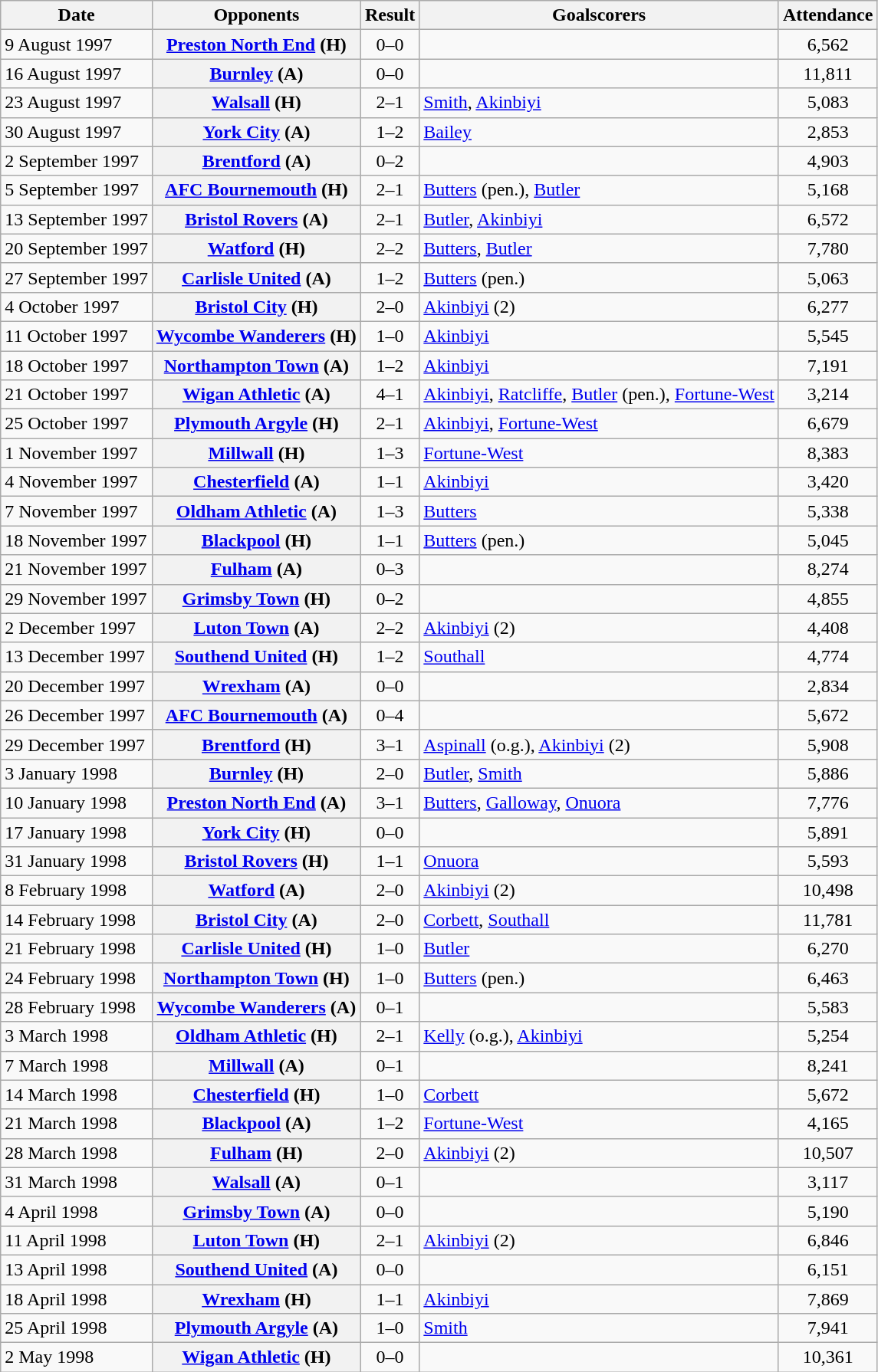<table class="wikitable plainrowheaders sortable">
<tr>
<th scope=col>Date</th>
<th scope=col>Opponents</th>
<th scope=col>Result</th>
<th scope=col class=unsortable>Goalscorers</th>
<th scope=col>Attendance</th>
</tr>
<tr>
<td>9 August 1997</td>
<th scope=row><a href='#'>Preston North End</a> (H)</th>
<td align=center>0–0</td>
<td></td>
<td align=center>6,562</td>
</tr>
<tr>
<td>16 August 1997</td>
<th scope=row><a href='#'>Burnley</a> (A)</th>
<td align=center>0–0</td>
<td></td>
<td align=center>11,811</td>
</tr>
<tr>
<td>23 August 1997</td>
<th scope=row><a href='#'>Walsall</a> (H)</th>
<td align=center>2–1</td>
<td><a href='#'>Smith</a>, <a href='#'>Akinbiyi</a></td>
<td align=center>5,083</td>
</tr>
<tr>
<td>30 August 1997</td>
<th scope=row><a href='#'>York City</a> (A)</th>
<td align=center>1–2</td>
<td><a href='#'>Bailey</a></td>
<td align=center>2,853</td>
</tr>
<tr>
<td>2 September 1997</td>
<th scope=row><a href='#'>Brentford</a> (A)</th>
<td align=center>0–2</td>
<td></td>
<td align=center>4,903</td>
</tr>
<tr>
<td>5 September 1997</td>
<th scope=row><a href='#'>AFC Bournemouth</a> (H)</th>
<td align=center>2–1</td>
<td><a href='#'>Butters</a> (pen.), <a href='#'>Butler</a></td>
<td align=center>5,168</td>
</tr>
<tr>
<td>13 September 1997</td>
<th scope=row><a href='#'>Bristol Rovers</a> (A)</th>
<td align=center>2–1</td>
<td><a href='#'>Butler</a>, <a href='#'>Akinbiyi</a></td>
<td align=center>6,572</td>
</tr>
<tr>
<td>20 September 1997</td>
<th scope=row><a href='#'>Watford</a> (H)</th>
<td align=center>2–2</td>
<td><a href='#'>Butters</a>, <a href='#'>Butler</a></td>
<td align=center>7,780</td>
</tr>
<tr>
<td>27 September 1997</td>
<th scope=row><a href='#'>Carlisle United</a> (A)</th>
<td align=center>1–2</td>
<td><a href='#'>Butters</a> (pen.)</td>
<td align=center>5,063</td>
</tr>
<tr>
<td>4 October 1997</td>
<th scope=row><a href='#'>Bristol City</a> (H)</th>
<td align=center>2–0</td>
<td><a href='#'>Akinbiyi</a> (2)</td>
<td align=center>6,277</td>
</tr>
<tr>
<td>11 October 1997</td>
<th scope=row><a href='#'>Wycombe Wanderers</a> (H)</th>
<td align=center>1–0</td>
<td><a href='#'>Akinbiyi</a></td>
<td align=center>5,545</td>
</tr>
<tr>
<td>18 October 1997</td>
<th scope=row><a href='#'>Northampton Town</a> (A)</th>
<td align=center>1–2</td>
<td><a href='#'>Akinbiyi</a></td>
<td align=center>7,191</td>
</tr>
<tr>
<td>21 October 1997</td>
<th scope=row><a href='#'>Wigan Athletic</a> (A)</th>
<td align=center>4–1</td>
<td><a href='#'>Akinbiyi</a>, <a href='#'>Ratcliffe</a>, <a href='#'>Butler</a> (pen.), <a href='#'>Fortune-West</a></td>
<td align=center>3,214</td>
</tr>
<tr>
<td>25 October 1997</td>
<th scope=row><a href='#'>Plymouth Argyle</a> (H)</th>
<td align=center>2–1</td>
<td><a href='#'>Akinbiyi</a>, <a href='#'>Fortune-West</a></td>
<td align=center>6,679</td>
</tr>
<tr>
<td>1 November 1997</td>
<th scope=row><a href='#'>Millwall</a> (H)</th>
<td align=center>1–3</td>
<td><a href='#'>Fortune-West</a></td>
<td align=center>8,383</td>
</tr>
<tr>
<td>4 November 1997</td>
<th scope=row><a href='#'>Chesterfield</a> (A)</th>
<td align=center>1–1</td>
<td><a href='#'>Akinbiyi</a></td>
<td align=center>3,420</td>
</tr>
<tr>
<td>7 November 1997</td>
<th scope=row><a href='#'>Oldham Athletic</a> (A)</th>
<td align=center>1–3</td>
<td><a href='#'>Butters</a></td>
<td align=center>5,338</td>
</tr>
<tr>
<td>18 November 1997</td>
<th scope=row><a href='#'>Blackpool</a> (H)</th>
<td align=center>1–1</td>
<td><a href='#'>Butters</a> (pen.)</td>
<td align=center>5,045</td>
</tr>
<tr>
<td>21 November 1997</td>
<th scope=row><a href='#'>Fulham</a> (A)</th>
<td align=center>0–3</td>
<td></td>
<td align=center>8,274</td>
</tr>
<tr>
<td>29 November 1997</td>
<th scope=row><a href='#'>Grimsby Town</a> (H)</th>
<td align=center>0–2</td>
<td></td>
<td align=center>4,855</td>
</tr>
<tr>
<td>2 December 1997</td>
<th scope=row><a href='#'>Luton Town</a> (A)</th>
<td align=center>2–2</td>
<td><a href='#'>Akinbiyi</a> (2)</td>
<td align=center>4,408</td>
</tr>
<tr>
<td>13 December 1997</td>
<th scope=row><a href='#'>Southend United</a> (H)</th>
<td align=center>1–2</td>
<td><a href='#'>Southall</a></td>
<td align=center>4,774</td>
</tr>
<tr>
<td>20 December 1997</td>
<th scope=row><a href='#'>Wrexham</a> (A)</th>
<td align=center>0–0</td>
<td></td>
<td align=center>2,834</td>
</tr>
<tr>
<td>26 December 1997</td>
<th scope=row><a href='#'>AFC Bournemouth</a> (A)</th>
<td align=center>0–4</td>
<td></td>
<td align=center>5,672</td>
</tr>
<tr>
<td>29 December 1997</td>
<th scope=row><a href='#'>Brentford</a> (H)</th>
<td align=center>3–1</td>
<td><a href='#'>Aspinall</a> (o.g.), <a href='#'>Akinbiyi</a> (2)</td>
<td align=center>5,908</td>
</tr>
<tr>
<td>3 January 1998</td>
<th scope=row><a href='#'>Burnley</a> (H)</th>
<td align=center>2–0</td>
<td><a href='#'>Butler</a>, <a href='#'>Smith</a></td>
<td align=center>5,886</td>
</tr>
<tr>
<td>10 January 1998</td>
<th scope=row><a href='#'>Preston North End</a> (A)</th>
<td align=center>3–1</td>
<td><a href='#'>Butters</a>, <a href='#'>Galloway</a>, <a href='#'>Onuora</a></td>
<td align=center>7,776</td>
</tr>
<tr>
<td>17 January 1998</td>
<th scope=row><a href='#'>York City</a> (H)</th>
<td align=center>0–0</td>
<td></td>
<td align=center>5,891</td>
</tr>
<tr>
<td>31 January 1998</td>
<th scope=row><a href='#'>Bristol Rovers</a> (H)</th>
<td align=center>1–1</td>
<td><a href='#'>Onuora</a></td>
<td align=center>5,593</td>
</tr>
<tr>
<td>8 February 1998</td>
<th scope=row><a href='#'>Watford</a> (A)</th>
<td align=center>2–0</td>
<td><a href='#'>Akinbiyi</a> (2)</td>
<td align=center>10,498</td>
</tr>
<tr>
<td>14 February 1998</td>
<th scope=row><a href='#'>Bristol City</a> (A)</th>
<td align=center>2–0</td>
<td><a href='#'>Corbett</a>, <a href='#'>Southall</a></td>
<td align=center>11,781</td>
</tr>
<tr>
<td>21 February 1998</td>
<th scope=row><a href='#'>Carlisle United</a> (H)</th>
<td align=center>1–0</td>
<td><a href='#'>Butler</a></td>
<td align=center>6,270</td>
</tr>
<tr>
<td>24 February 1998</td>
<th scope=row><a href='#'>Northampton Town</a> (H)</th>
<td align=center>1–0</td>
<td><a href='#'>Butters</a> (pen.)</td>
<td align=center>6,463</td>
</tr>
<tr>
<td>28 February 1998</td>
<th scope=row><a href='#'>Wycombe Wanderers</a> (A)</th>
<td align=center>0–1</td>
<td></td>
<td align=center>5,583</td>
</tr>
<tr>
<td>3 March 1998</td>
<th scope=row><a href='#'>Oldham Athletic</a> (H)</th>
<td align=center>2–1</td>
<td><a href='#'>Kelly</a> (o.g.), <a href='#'>Akinbiyi</a></td>
<td align=center>5,254</td>
</tr>
<tr>
<td>7 March 1998</td>
<th scope=row><a href='#'>Millwall</a> (A)</th>
<td align=center>0–1</td>
<td></td>
<td align=center>8,241</td>
</tr>
<tr>
<td>14 March 1998</td>
<th scope=row><a href='#'>Chesterfield</a> (H)</th>
<td align=center>1–0</td>
<td><a href='#'>Corbett</a></td>
<td align=center>5,672</td>
</tr>
<tr>
<td>21 March 1998</td>
<th scope=row><a href='#'>Blackpool</a> (A)</th>
<td align=center>1–2</td>
<td><a href='#'>Fortune-West</a></td>
<td align=center>4,165</td>
</tr>
<tr>
<td>28 March 1998</td>
<th scope=row><a href='#'>Fulham</a> (H)</th>
<td align=center>2–0</td>
<td><a href='#'>Akinbiyi</a> (2)</td>
<td align=center>10,507</td>
</tr>
<tr>
<td>31 March 1998</td>
<th scope=row><a href='#'>Walsall</a> (A)</th>
<td align=center>0–1</td>
<td></td>
<td align=center>3,117</td>
</tr>
<tr>
<td>4 April 1998</td>
<th scope=row><a href='#'>Grimsby Town</a> (A)</th>
<td align=center>0–0</td>
<td></td>
<td align=center>5,190</td>
</tr>
<tr>
<td>11 April 1998</td>
<th scope=row><a href='#'>Luton Town</a> (H)</th>
<td align=center>2–1</td>
<td><a href='#'>Akinbiyi</a> (2)</td>
<td align=center>6,846</td>
</tr>
<tr>
<td>13 April 1998</td>
<th scope=row><a href='#'>Southend United</a> (A)</th>
<td align=center>0–0</td>
<td></td>
<td align=center>6,151</td>
</tr>
<tr>
<td>18 April 1998</td>
<th scope=row><a href='#'>Wrexham</a> (H)</th>
<td align=center>1–1</td>
<td><a href='#'>Akinbiyi</a></td>
<td align=center>7,869</td>
</tr>
<tr>
<td>25 April 1998</td>
<th scope=row><a href='#'>Plymouth Argyle</a> (A)</th>
<td align=center>1–0</td>
<td><a href='#'>Smith</a></td>
<td align=center>7,941</td>
</tr>
<tr>
<td>2 May 1998</td>
<th scope=row><a href='#'>Wigan Athletic</a> (H)</th>
<td align=center>0–0</td>
<td></td>
<td align=center>10,361</td>
</tr>
</table>
